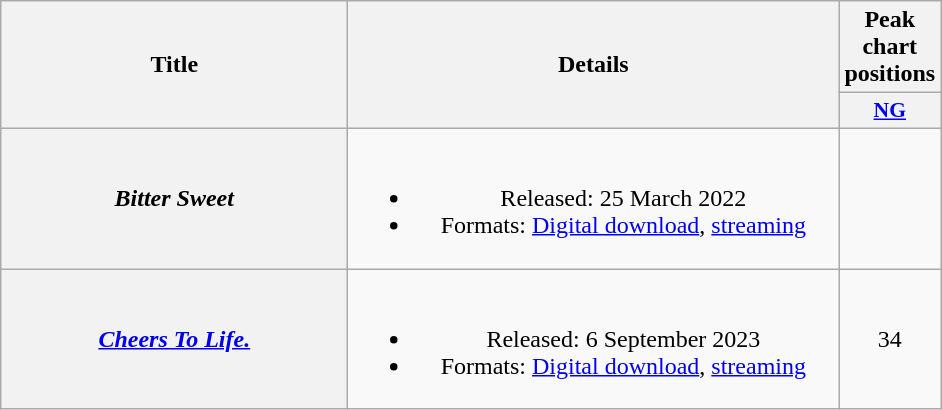<table class="wikitable plainrowheaders" style="text-align:center;">
<tr>
<th scope="col" rowspan="2" style="width:14em;">Title</th>
<th scope="col" rowspan="2" style="width:20em;">Details</th>
<th scope="col" colspan="1">Peak chart positions</th>
</tr>
<tr>
<th scope="col" style="width:2.8em;font-size:90%;"><a href='#'>NG</a><br></th>
</tr>
<tr>
<th scope="row"><em>Bitter Sweet</em></th>
<td><br><ul><li>Released: 25 March 2022</li><li>Formats: <a href='#'>Digital download</a>, <a href='#'>streaming</a></li></ul></td>
<td></td>
</tr>
<tr>
<th scope="row"><em><a href='#'>Cheers To Life.</a></em></th>
<td><br><ul><li>Released: 6 September 2023</li><li>Formats: <a href='#'>Digital download</a>, <a href='#'>streaming</a></li></ul></td>
<td>34</td>
</tr>
</table>
